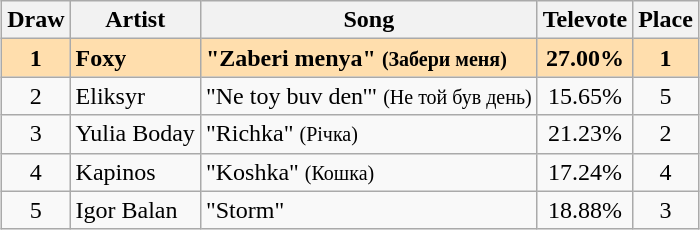<table class="sortable wikitable" style="margin: 1em auto 1em auto; text-align:center;">
<tr>
<th>Draw</th>
<th>Artist</th>
<th>Song</th>
<th>Televote</th>
<th>Place</th>
</tr>
<tr style="font-weight:bold; background:navajowhite;">
<td>1</td>
<td style="text-align:left;">Foxy</td>
<td style="text-align:left;">"Zaberi menya" <small>(Забери меня)</small></td>
<td>27.00%</td>
<td>1</td>
</tr>
<tr>
<td>2</td>
<td style="text-align:left;">Eliksyr</td>
<td style="text-align:left;">"Ne toy buv den'" <small>(Не той був день)</small></td>
<td>15.65%</td>
<td>5</td>
</tr>
<tr>
<td>3</td>
<td style="text-align:left;">Yulia Boday</td>
<td style="text-align:left;">"Richka" <small>(Річка)</small></td>
<td>21.23%</td>
<td>2</td>
</tr>
<tr>
<td>4</td>
<td style="text-align:left;">Kapinos</td>
<td style="text-align:left;">"Koshka" <small>(Кошка)</small></td>
<td>17.24%</td>
<td>4</td>
</tr>
<tr>
<td>5</td>
<td style="text-align:left;">Igor Balan</td>
<td style="text-align:left;">"Storm"</td>
<td>18.88%</td>
<td>3</td>
</tr>
</table>
